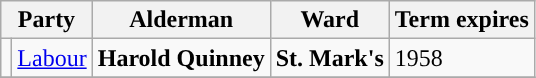<table class="wikitable">
<tr>
<th colspan="2">Party</th>
<th>Alderman</th>
<th>Ward</th>
<th>Term expires</th>
</tr>
<tr>
<td style="background-color:"></td>
<td><a href='#'>Labour</a></td>
<td><strong>Harold Quinney</strong></td>
<td><strong>St. Mark's</strong></td>
<td>1958</td>
</tr>
<tr>
</tr>
</table>
